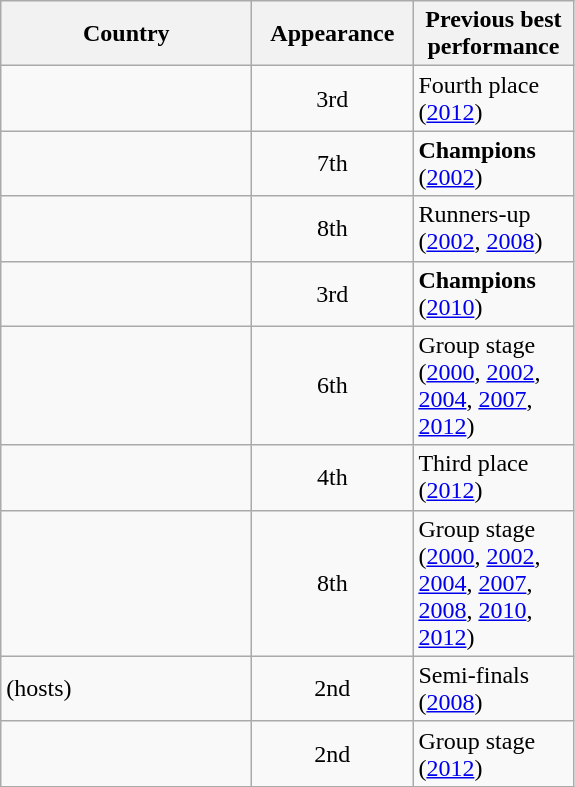<table class="wikitable sortable" style="text-align:left;">
<tr>
<th style="width:160px;">Country</th>
<th style="width:100px;">Appearance</th>
<th style="width:100px;">Previous best performance</th>
</tr>
<tr>
<td></td>
<td align="center">3rd</td>
<td>Fourth place (<a href='#'>2012</a>)</td>
</tr>
<tr>
<td></td>
<td align="center">7th</td>
<td><strong>Champions</strong> (<a href='#'>2002</a>)</td>
</tr>
<tr>
<td></td>
<td align="center">8th</td>
<td>Runners-up (<a href='#'>2002</a>, <a href='#'>2008</a>)</td>
</tr>
<tr>
<td></td>
<td align="center">3rd</td>
<td><strong>Champions</strong> (<a href='#'>2010</a>)</td>
</tr>
<tr>
<td></td>
<td align="center">6th</td>
<td>Group stage (<a href='#'>2000</a>, <a href='#'>2002</a>, <a href='#'>2004</a>, <a href='#'>2007</a>, <a href='#'>2012</a>)</td>
</tr>
<tr>
<td></td>
<td align="center">4th</td>
<td>Third place (<a href='#'>2012</a>)</td>
</tr>
<tr>
<td></td>
<td align="center">8th</td>
<td>Group stage (<a href='#'>2000</a>, <a href='#'>2002</a>, <a href='#'>2004</a>, <a href='#'>2007</a>, <a href='#'>2008</a>, <a href='#'>2010</a>, <a href='#'>2012</a>)</td>
</tr>
<tr>
<td> (hosts)</td>
<td align="center">2nd</td>
<td>Semi-finals (<a href='#'>2008</a>)</td>
</tr>
<tr>
<td></td>
<td align="center">2nd</td>
<td>Group stage (<a href='#'>2012</a>)</td>
</tr>
</table>
